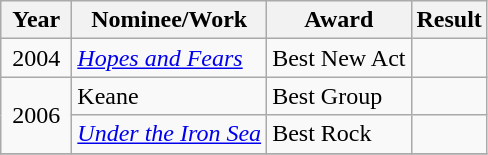<table class="wikitable">
<tr>
<th width="40">Year</th>
<th>Nominee/Work</th>
<th>Award</th>
<th>Result</th>
</tr>
<tr>
<td style="text-align:center;">2004</td>
<td><em><a href='#'>Hopes and Fears</a></em></td>
<td>Best New Act</td>
<td></td>
</tr>
<tr>
<td align="center" rowspan="2">2006</td>
<td>Keane</td>
<td>Best Group</td>
<td></td>
</tr>
<tr>
<td><em><a href='#'>Under the Iron Sea</a></em></td>
<td>Best Rock</td>
<td></td>
</tr>
<tr>
</tr>
</table>
